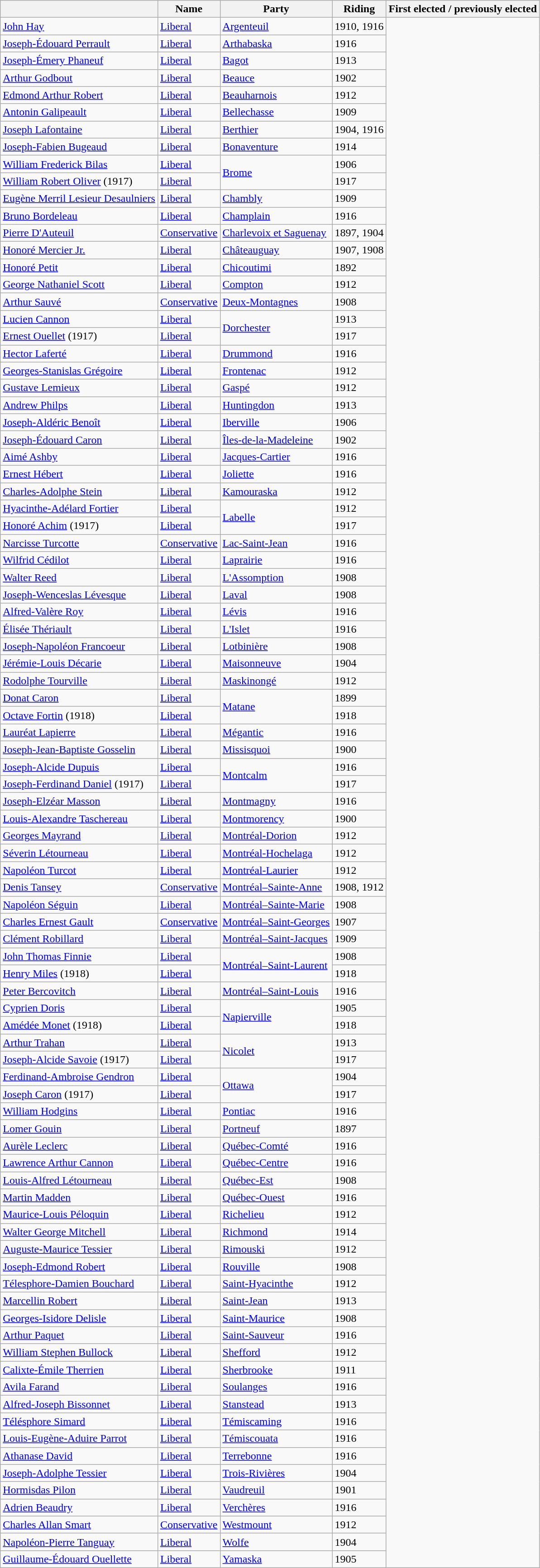<table class="wikitable sortable">
<tr>
<th></th>
<th>Name</th>
<th>Party</th>
<th>Riding</th>
<th>First elected / previously elected</th>
</tr>
<tr>
<td><a href='#'>John Hay</a></td>
<td><a href='#'>Liberal</a></td>
<td><a href='#'>Argenteuil</a></td>
<td>1910, 1916</td>
</tr>
<tr>
<td><a href='#'>Joseph-Édouard Perrault</a></td>
<td><a href='#'>Liberal</a></td>
<td><a href='#'>Arthabaska</a></td>
<td>1916</td>
</tr>
<tr>
<td><a href='#'>Joseph-Émery Phaneuf</a></td>
<td><a href='#'>Liberal</a></td>
<td><a href='#'>Bagot</a></td>
<td>1913</td>
</tr>
<tr>
<td><a href='#'>Arthur Godbout</a></td>
<td><a href='#'>Liberal</a></td>
<td><a href='#'>Beauce</a></td>
<td>1902</td>
</tr>
<tr>
<td><a href='#'>Edmond Arthur Robert</a></td>
<td><a href='#'>Liberal</a></td>
<td><a href='#'>Beauharnois</a></td>
<td>1912</td>
</tr>
<tr>
<td><a href='#'>Antonin Galipeault</a></td>
<td><a href='#'>Liberal</a></td>
<td><a href='#'>Bellechasse</a></td>
<td>1909</td>
</tr>
<tr>
<td><a href='#'>Joseph Lafontaine</a></td>
<td><a href='#'>Liberal</a></td>
<td><a href='#'>Berthier</a></td>
<td>1904, 1916</td>
</tr>
<tr>
<td><a href='#'>Joseph-Fabien Bugeaud</a></td>
<td><a href='#'>Liberal</a></td>
<td><a href='#'>Bonaventure</a></td>
<td>1914</td>
</tr>
<tr>
<td><a href='#'>William Frederick Bilas</a></td>
<td><a href='#'>Liberal</a></td>
<td rowspan=2><a href='#'>Brome</a></td>
<td>1906</td>
</tr>
<tr>
<td><a href='#'>William Robert Oliver</a> (1917)</td>
<td><a href='#'>Liberal</a></td>
<td>1917</td>
</tr>
<tr>
<td><a href='#'>Eugène Merril Lesieur Desaulniers</a></td>
<td><a href='#'>Liberal</a></td>
<td><a href='#'>Chambly</a></td>
<td>1909</td>
</tr>
<tr>
<td><a href='#'>Bruno Bordeleau</a></td>
<td><a href='#'>Liberal</a></td>
<td><a href='#'>Champlain</a></td>
<td>1916</td>
</tr>
<tr>
<td><a href='#'>Pierre D'Auteuil</a></td>
<td><a href='#'>Conservative</a></td>
<td><a href='#'>Charlevoix et Saguenay</a></td>
<td>1897, 1904</td>
</tr>
<tr>
<td><a href='#'>Honoré Mercier Jr.</a></td>
<td><a href='#'>Liberal</a></td>
<td><a href='#'>Châteauguay</a></td>
<td>1907, 1908</td>
</tr>
<tr>
<td><a href='#'>Honoré Petit</a></td>
<td><a href='#'>Liberal</a></td>
<td><a href='#'>Chicoutimi</a></td>
<td>1892</td>
</tr>
<tr>
<td><a href='#'>George Nathaniel Scott</a></td>
<td><a href='#'>Liberal</a></td>
<td><a href='#'>Compton</a></td>
<td>1912</td>
</tr>
<tr>
<td><a href='#'>Arthur Sauvé</a></td>
<td><a href='#'>Conservative</a></td>
<td><a href='#'>Deux-Montagnes</a></td>
<td>1908</td>
</tr>
<tr>
<td><a href='#'>Lucien Cannon</a></td>
<td><a href='#'>Liberal</a></td>
<td rowspan=2><a href='#'>Dorchester</a></td>
<td>1913</td>
</tr>
<tr>
<td><a href='#'>Ernest Ouellet</a> (1917)</td>
<td><a href='#'>Liberal</a></td>
<td>1917</td>
</tr>
<tr>
<td><a href='#'>Hector Laferté</a></td>
<td><a href='#'>Liberal</a></td>
<td><a href='#'>Drummond</a></td>
<td>1916</td>
</tr>
<tr>
<td><a href='#'>Georges-Stanislas Grégoire</a></td>
<td><a href='#'>Liberal</a></td>
<td><a href='#'>Frontenac</a></td>
<td>1912</td>
</tr>
<tr>
<td><a href='#'>Gustave Lemieux</a></td>
<td><a href='#'>Liberal</a></td>
<td><a href='#'>Gaspé</a></td>
<td>1912</td>
</tr>
<tr>
<td><a href='#'>Andrew Philps</a></td>
<td><a href='#'>Liberal</a></td>
<td><a href='#'>Huntingdon</a></td>
<td>1913</td>
</tr>
<tr>
<td><a href='#'>Joseph-Aldéric Benoît</a></td>
<td><a href='#'>Liberal</a></td>
<td><a href='#'>Iberville</a></td>
<td>1906</td>
</tr>
<tr>
<td><a href='#'>Joseph-Édouard Caron</a></td>
<td><a href='#'>Liberal</a></td>
<td><a href='#'>Îles-de-la-Madeleine</a></td>
<td>1902</td>
</tr>
<tr>
<td><a href='#'>Aimé Ashby</a></td>
<td><a href='#'>Liberal</a></td>
<td><a href='#'>Jacques-Cartier</a></td>
<td>1916</td>
</tr>
<tr>
<td><a href='#'>Ernest Hébert</a></td>
<td><a href='#'>Liberal</a></td>
<td><a href='#'>Joliette</a></td>
<td>1916</td>
</tr>
<tr>
<td><a href='#'>Charles-Adolphe Stein</a></td>
<td><a href='#'>Liberal</a></td>
<td><a href='#'>Kamouraska</a></td>
<td>1912</td>
</tr>
<tr>
<td><a href='#'>Hyacinthe-Adélard Fortier</a></td>
<td><a href='#'>Liberal</a></td>
<td rowspan=2><a href='#'>Labelle</a></td>
<td>1912</td>
</tr>
<tr>
<td><a href='#'>Honoré Achim</a> (1917)</td>
<td><a href='#'>Liberal</a></td>
<td>1917</td>
</tr>
<tr>
<td><a href='#'>Narcisse Turcotte</a></td>
<td><a href='#'>Conservative</a></td>
<td><a href='#'>Lac-Saint-Jean</a></td>
<td>1916</td>
</tr>
<tr>
<td><a href='#'>Wilfrid Cédilot</a></td>
<td><a href='#'>Liberal</a></td>
<td><a href='#'>Laprairie</a></td>
<td>1916</td>
</tr>
<tr>
<td><a href='#'>Walter Reed</a></td>
<td><a href='#'>Liberal</a></td>
<td><a href='#'>L'Assomption</a></td>
<td>1908</td>
</tr>
<tr>
<td><a href='#'>Joseph-Wenceslas Lévesque</a></td>
<td><a href='#'>Liberal</a></td>
<td><a href='#'>Laval</a></td>
<td>1908</td>
</tr>
<tr>
<td><a href='#'>Alfred-Valère Roy</a></td>
<td><a href='#'>Liberal</a></td>
<td><a href='#'>Lévis</a></td>
<td>1916</td>
</tr>
<tr>
<td><a href='#'>Élisée Thériault</a></td>
<td><a href='#'>Liberal</a></td>
<td><a href='#'>L'Islet</a></td>
<td>1916</td>
</tr>
<tr>
<td><a href='#'>Joseph-Napoléon Francoeur</a></td>
<td><a href='#'>Liberal</a></td>
<td><a href='#'>Lotbinière</a></td>
<td>1908</td>
</tr>
<tr>
<td><a href='#'>Jérémie-Louis Décarie</a></td>
<td><a href='#'>Liberal</a></td>
<td><a href='#'>Maisonneuve</a></td>
<td>1904</td>
</tr>
<tr>
<td><a href='#'>Rodolphe Tourville</a></td>
<td><a href='#'>Liberal</a></td>
<td><a href='#'>Maskinongé</a></td>
<td>1912</td>
</tr>
<tr>
<td><a href='#'>Donat Caron</a></td>
<td><a href='#'>Liberal</a></td>
<td rowspan=2><a href='#'>Matane</a></td>
<td>1899</td>
</tr>
<tr>
<td><a href='#'>Octave Fortin</a> (1918)</td>
<td><a href='#'>Liberal</a></td>
<td>1918</td>
</tr>
<tr>
<td><a href='#'>Lauréat Lapierre</a></td>
<td><a href='#'>Liberal</a></td>
<td><a href='#'>Mégantic</a></td>
<td>1916</td>
</tr>
<tr>
<td><a href='#'>Joseph-Jean-Baptiste Gosselin</a></td>
<td><a href='#'>Liberal</a></td>
<td><a href='#'>Missisquoi</a></td>
<td>1900</td>
</tr>
<tr>
<td><a href='#'>Joseph-Alcide Dupuis</a></td>
<td><a href='#'>Liberal</a></td>
<td rowspan=2><a href='#'>Montcalm</a></td>
<td>1916</td>
</tr>
<tr>
<td><a href='#'>Joseph-Ferdinand Daniel</a> (1917)</td>
<td><a href='#'>Liberal</a></td>
<td>1917</td>
</tr>
<tr>
<td><a href='#'>Joseph-Elzéar Masson</a></td>
<td><a href='#'>Liberal</a></td>
<td><a href='#'>Montmagny</a></td>
<td>1916</td>
</tr>
<tr>
<td><a href='#'>Louis-Alexandre Taschereau</a></td>
<td><a href='#'>Liberal</a></td>
<td><a href='#'>Montmorency</a></td>
<td>1900</td>
</tr>
<tr>
<td><a href='#'>Georges Mayrand</a></td>
<td><a href='#'>Liberal</a></td>
<td><a href='#'>Montréal-Dorion</a></td>
<td>1912</td>
</tr>
<tr>
<td><a href='#'>Séverin Létourneau</a></td>
<td><a href='#'>Liberal</a></td>
<td><a href='#'>Montréal-Hochelaga</a></td>
<td>1912</td>
</tr>
<tr>
<td><a href='#'>Napoléon Turcot</a></td>
<td><a href='#'>Liberal</a></td>
<td><a href='#'>Montréal-Laurier</a></td>
<td>1912</td>
</tr>
<tr>
<td><a href='#'>Denis Tansey</a></td>
<td><a href='#'>Conservative</a></td>
<td><a href='#'>Montréal–Sainte-Anne</a></td>
<td>1908, 1912</td>
</tr>
<tr>
<td><a href='#'>Napoléon Séguin</a></td>
<td><a href='#'>Liberal</a></td>
<td><a href='#'>Montréal–Sainte-Marie</a></td>
<td>1908</td>
</tr>
<tr>
<td><a href='#'>Charles Ernest Gault</a></td>
<td><a href='#'>Conservative</a></td>
<td><a href='#'>Montréal–Saint-Georges</a></td>
<td>1907</td>
</tr>
<tr>
<td><a href='#'>Clément Robillard</a></td>
<td><a href='#'>Liberal</a></td>
<td><a href='#'>Montréal–Saint-Jacques</a></td>
<td>1909</td>
</tr>
<tr>
<td><a href='#'>John Thomas Finnie</a></td>
<td><a href='#'>Liberal</a></td>
<td rowspan=2><a href='#'>Montréal–Saint-Laurent</a></td>
<td>1908</td>
</tr>
<tr>
<td><a href='#'>Henry Miles</a> (1918)</td>
<td><a href='#'>Liberal</a></td>
<td>1918</td>
</tr>
<tr>
<td><a href='#'>Peter Bercovitch</a></td>
<td><a href='#'>Liberal</a></td>
<td><a href='#'>Montréal–Saint-Louis</a></td>
<td>1916</td>
</tr>
<tr>
<td><a href='#'>Cyprien Doris</a></td>
<td><a href='#'>Liberal</a></td>
<td rowspan=2><a href='#'>Napierville</a></td>
<td>1905</td>
</tr>
<tr>
<td><a href='#'>Amédée Monet</a> (1918)</td>
<td><a href='#'>Liberal</a></td>
<td>1918</td>
</tr>
<tr>
<td><a href='#'>Arthur Trahan</a></td>
<td><a href='#'>Liberal</a></td>
<td rowspan=2><a href='#'>Nicolet</a></td>
<td>1913</td>
</tr>
<tr>
<td><a href='#'>Joseph-Alcide Savoie</a> (1917)</td>
<td><a href='#'>Liberal</a></td>
<td>1917</td>
</tr>
<tr>
<td><a href='#'>Ferdinand-Ambroise Gendron</a></td>
<td><a href='#'>Liberal</a></td>
<td rowspan=2><a href='#'>Ottawa</a></td>
<td>1904</td>
</tr>
<tr>
<td><a href='#'>Joseph Caron</a> (1917)</td>
<td><a href='#'>Liberal</a></td>
<td>1917</td>
</tr>
<tr>
<td><a href='#'>William Hodgins</a></td>
<td><a href='#'>Liberal</a></td>
<td><a href='#'>Pontiac</a></td>
<td>1916</td>
</tr>
<tr>
<td><a href='#'>Lomer Gouin</a></td>
<td><a href='#'>Liberal</a></td>
<td><a href='#'>Portneuf</a></td>
<td>1897</td>
</tr>
<tr>
<td><a href='#'>Aurèle Leclerc</a></td>
<td><a href='#'>Liberal</a></td>
<td><a href='#'>Québec-Comté</a></td>
<td>1916</td>
</tr>
<tr>
<td><a href='#'>Lawrence Arthur Cannon</a></td>
<td><a href='#'>Liberal</a></td>
<td><a href='#'>Québec-Centre</a></td>
<td>1916</td>
</tr>
<tr>
<td><a href='#'>Louis-Alfred Létourneau</a></td>
<td><a href='#'>Liberal</a></td>
<td><a href='#'>Québec-Est</a></td>
<td>1908</td>
</tr>
<tr>
<td><a href='#'>Martin Madden</a></td>
<td><a href='#'>Liberal</a></td>
<td><a href='#'>Québec-Ouest</a></td>
<td>1916</td>
</tr>
<tr>
<td><a href='#'>Maurice-Louis Péloquin</a></td>
<td><a href='#'>Liberal</a></td>
<td><a href='#'>Richelieu</a></td>
<td>1912</td>
</tr>
<tr>
<td><a href='#'>Walter George Mitchell</a></td>
<td><a href='#'>Liberal</a></td>
<td><a href='#'>Richmond</a></td>
<td>1914</td>
</tr>
<tr>
<td><a href='#'>Auguste-Maurice Tessier</a></td>
<td><a href='#'>Liberal</a></td>
<td><a href='#'>Rimouski</a></td>
<td>1912</td>
</tr>
<tr>
<td><a href='#'>Joseph-Edmond Robert</a></td>
<td><a href='#'>Liberal</a></td>
<td><a href='#'>Rouville</a></td>
<td>1908</td>
</tr>
<tr>
<td><a href='#'>Télesphore-Damien Bouchard</a></td>
<td><a href='#'>Liberal</a></td>
<td><a href='#'>Saint-Hyacinthe</a></td>
<td>1912</td>
</tr>
<tr>
<td><a href='#'>Marcellin Robert</a></td>
<td><a href='#'>Liberal</a></td>
<td><a href='#'>Saint-Jean</a></td>
<td>1913</td>
</tr>
<tr>
<td><a href='#'>Georges-Isidore Delisle</a></td>
<td><a href='#'>Liberal</a></td>
<td><a href='#'>Saint-Maurice</a></td>
<td>1908</td>
</tr>
<tr>
<td><a href='#'>Arthur Paquet</a></td>
<td><a href='#'>Liberal</a></td>
<td><a href='#'>Saint-Sauveur</a></td>
<td>1916</td>
</tr>
<tr>
<td><a href='#'>William Stephen Bullock</a></td>
<td><a href='#'>Liberal</a></td>
<td><a href='#'>Shefford</a></td>
<td>1912</td>
</tr>
<tr>
<td><a href='#'>Calixte-Émile Therrien</a></td>
<td><a href='#'>Liberal</a></td>
<td><a href='#'>Sherbrooke</a></td>
<td>1911</td>
</tr>
<tr>
<td><a href='#'>Avila Farand</a></td>
<td><a href='#'>Liberal</a></td>
<td><a href='#'>Soulanges</a></td>
<td>1916</td>
</tr>
<tr>
<td><a href='#'>Alfred-Joseph Bissonnet</a></td>
<td><a href='#'>Liberal</a></td>
<td><a href='#'>Stanstead</a></td>
<td>1913</td>
</tr>
<tr>
<td><a href='#'>Télésphore Simard</a></td>
<td><a href='#'>Liberal</a></td>
<td><a href='#'>Témiscaming</a></td>
<td>1916</td>
</tr>
<tr>
<td><a href='#'>Louis-Eugène-Aduire Parrot</a></td>
<td><a href='#'>Liberal</a></td>
<td><a href='#'>Témiscouata</a></td>
<td>1916</td>
</tr>
<tr>
<td><a href='#'>Athanase David</a></td>
<td><a href='#'>Liberal</a></td>
<td><a href='#'>Terrebonne</a></td>
<td>1916</td>
</tr>
<tr>
<td><a href='#'>Joseph-Adolphe Tessier</a></td>
<td><a href='#'>Liberal</a></td>
<td><a href='#'>Trois-Rivières</a></td>
<td>1904</td>
</tr>
<tr>
<td><a href='#'>Hormisdas Pilon</a></td>
<td><a href='#'>Liberal</a></td>
<td><a href='#'>Vaudreuil</a></td>
<td>1901</td>
</tr>
<tr>
<td><a href='#'>Adrien Beaudry</a></td>
<td><a href='#'>Liberal</a></td>
<td><a href='#'>Verchères</a></td>
<td>1916</td>
</tr>
<tr>
<td><a href='#'>Charles Allan Smart</a></td>
<td><a href='#'>Conservative</a></td>
<td><a href='#'>Westmount</a></td>
<td>1912</td>
</tr>
<tr>
<td><a href='#'>Napoléon-Pierre Tanguay</a></td>
<td><a href='#'>Liberal</a></td>
<td><a href='#'>Wolfe</a></td>
<td>1904</td>
</tr>
<tr>
<td><a href='#'>Guillaume-Édouard Ouellette</a></td>
<td><a href='#'>Liberal</a></td>
<td><a href='#'>Yamaska</a></td>
<td>1905</td>
</tr>
</table>
